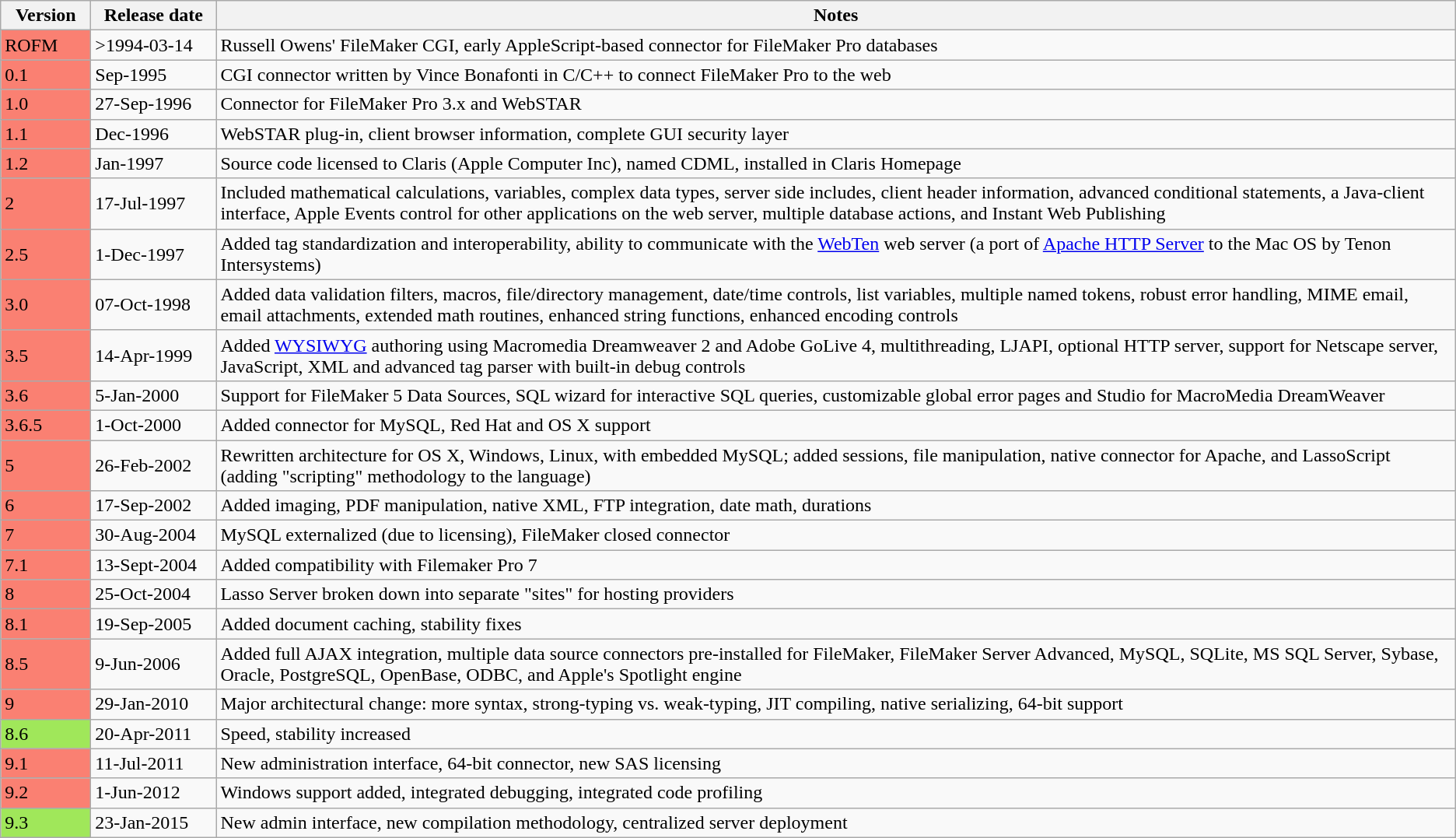<table class="wikitable">
<tr>
<th style="width:70px;">Version</th>
<th style="width:100px;">Release date</th>
<th>Notes</th>
</tr>
<tr>
<td style="background:salmon;">ROFM</td>
<td>>1994-03-14</td>
<td>Russell Owens' FileMaker CGI, early AppleScript-based connector for FileMaker Pro databases</td>
</tr>
<tr>
<td style="background:salmon;">0.1</td>
<td>Sep-1995</td>
<td>CGI connector written by Vince Bonafonti in C/C++ to connect FileMaker Pro to the web</td>
</tr>
<tr>
<td style="background:salmon;">1.0</td>
<td>27-Sep-1996</td>
<td>Connector for FileMaker Pro 3.x and WebSTAR</td>
</tr>
<tr>
<td style="background:salmon;">1.1</td>
<td>Dec-1996</td>
<td>WebSTAR plug-in, client browser information, complete GUI security layer</td>
</tr>
<tr>
<td style="background:salmon;">1.2</td>
<td>Jan-1997</td>
<td>Source code licensed to Claris (Apple Computer Inc), named CDML, installed in Claris Homepage</td>
</tr>
<tr>
<td style="background:salmon;">2</td>
<td>17-Jul-1997</td>
<td>Included mathematical calculations, variables, complex data types, server side includes, client header information, advanced conditional statements, a Java-client interface, Apple Events control for other applications on the web server, multiple database actions, and Instant Web Publishing</td>
</tr>
<tr>
<td style="background:salmon;">2.5</td>
<td>1-Dec-1997</td>
<td>Added tag standardization and interoperability, ability to communicate with the <a href='#'>WebTen</a> web server (a port of <a href='#'>Apache HTTP Server</a> to the Mac OS by Tenon Intersystems)</td>
</tr>
<tr>
<td style="background:salmon;">3.0</td>
<td>07-Oct-1998</td>
<td>Added data validation filters, macros, file/directory management, date/time controls, list variables, multiple named tokens, robust error handling, MIME email, email attachments, extended math routines, enhanced string functions, enhanced encoding controls</td>
</tr>
<tr>
<td style="background:salmon;">3.5</td>
<td>14-Apr-1999</td>
<td>Added <a href='#'>WYSIWYG</a> authoring using Macromedia Dreamweaver 2 and Adobe GoLive 4, multithreading, LJAPI, optional HTTP server, support for Netscape server, JavaScript, XML and advanced tag parser with built-in debug controls</td>
</tr>
<tr>
<td style="background:salmon;">3.6</td>
<td>5-Jan-2000</td>
<td>Support for FileMaker 5 Data Sources, SQL wizard for interactive SQL queries, customizable global error pages and Studio for MacroMedia DreamWeaver</td>
</tr>
<tr>
<td style="background:salmon;">3.6.5</td>
<td>1-Oct-2000</td>
<td>Added connector for MySQL, Red Hat and OS X support</td>
</tr>
<tr>
<td style="background:salmon;">5</td>
<td>26-Feb-2002</td>
<td>Rewritten architecture for OS X, Windows, Linux, with embedded MySQL; added sessions, file manipulation, native connector for Apache, and LassoScript (adding "scripting" methodology to the language)</td>
</tr>
<tr>
<td style="background:salmon;">6</td>
<td>17-Sep-2002</td>
<td>Added imaging, PDF manipulation, native XML, FTP integration, date math, durations</td>
</tr>
<tr>
<td style="background:salmon;">7</td>
<td>30-Aug-2004</td>
<td>MySQL externalized (due to licensing), FileMaker closed connector</td>
</tr>
<tr>
<td style="background:salmon;">7.1</td>
<td>13-Sept-2004</td>
<td>Added compatibility with Filemaker Pro 7</td>
</tr>
<tr>
<td style="background:salmon;">8</td>
<td>25-Oct-2004</td>
<td>Lasso Server broken down into separate "sites" for hosting providers</td>
</tr>
<tr>
<td style="background:salmon;">8.1</td>
<td>19-Sep-2005</td>
<td>Added document caching, stability fixes</td>
</tr>
<tr>
<td style="background:salmon;">8.5</td>
<td>9-Jun-2006</td>
<td>Added full AJAX integration, multiple data source connectors pre-installed for FileMaker, FileMaker Server Advanced, MySQL, SQLite, MS SQL Server, Sybase, Oracle, PostgreSQL, OpenBase, ODBC, and Apple's Spotlight engine</td>
</tr>
<tr>
<td style="background:salmon;">9</td>
<td>29-Jan-2010</td>
<td>Major architectural change: more syntax, strong-typing vs. weak-typing, JIT compiling, native serializing, 64-bit support</td>
</tr>
<tr>
<td style="background:#a0e75a;">8.6</td>
<td>20-Apr-2011</td>
<td>Speed, stability increased</td>
</tr>
<tr>
<td style="background:salmon;">9.1</td>
<td>11-Jul-2011</td>
<td>New administration interface, 64-bit connector, new SAS licensing</td>
</tr>
<tr>
<td style="background:salmon;">9.2</td>
<td>1-Jun-2012</td>
<td>Windows support added, integrated debugging, integrated code profiling</td>
</tr>
<tr>
<td style="background:#a0e75a;">9.3</td>
<td>23-Jan-2015</td>
<td>New admin interface, new compilation methodology, centralized server deployment</td>
</tr>
</table>
